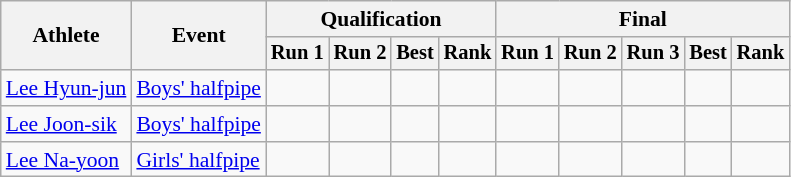<table class="wikitable" style="font-size:90%">
<tr>
<th rowspan=2>Athlete</th>
<th rowspan=2>Event</th>
<th colspan=4>Qualification</th>
<th colspan=5>Final</th>
</tr>
<tr style="font-size:95%">
<th>Run 1</th>
<th>Run 2</th>
<th>Best</th>
<th>Rank</th>
<th>Run 1</th>
<th>Run 2</th>
<th>Run 3</th>
<th>Best</th>
<th>Rank</th>
</tr>
<tr align=center>
<td align=left><a href='#'>Lee Hyun-jun</a></td>
<td align=left><a href='#'>Boys' halfpipe</a></td>
<td></td>
<td></td>
<td></td>
<td></td>
<td></td>
<td></td>
<td></td>
<td></td>
<td></td>
</tr>
<tr align=center>
<td align=left><a href='#'>Lee Joon-sik</a></td>
<td align=left><a href='#'>Boys' halfpipe</a></td>
<td></td>
<td></td>
<td></td>
<td></td>
<td></td>
<td></td>
<td></td>
<td></td>
<td></td>
</tr>
<tr align=center>
<td align=left><a href='#'>Lee Na-yoon</a></td>
<td align=left><a href='#'>Girls' halfpipe</a></td>
<td></td>
<td></td>
<td></td>
<td></td>
<td></td>
<td></td>
<td></td>
<td></td>
<td></td>
</tr>
</table>
